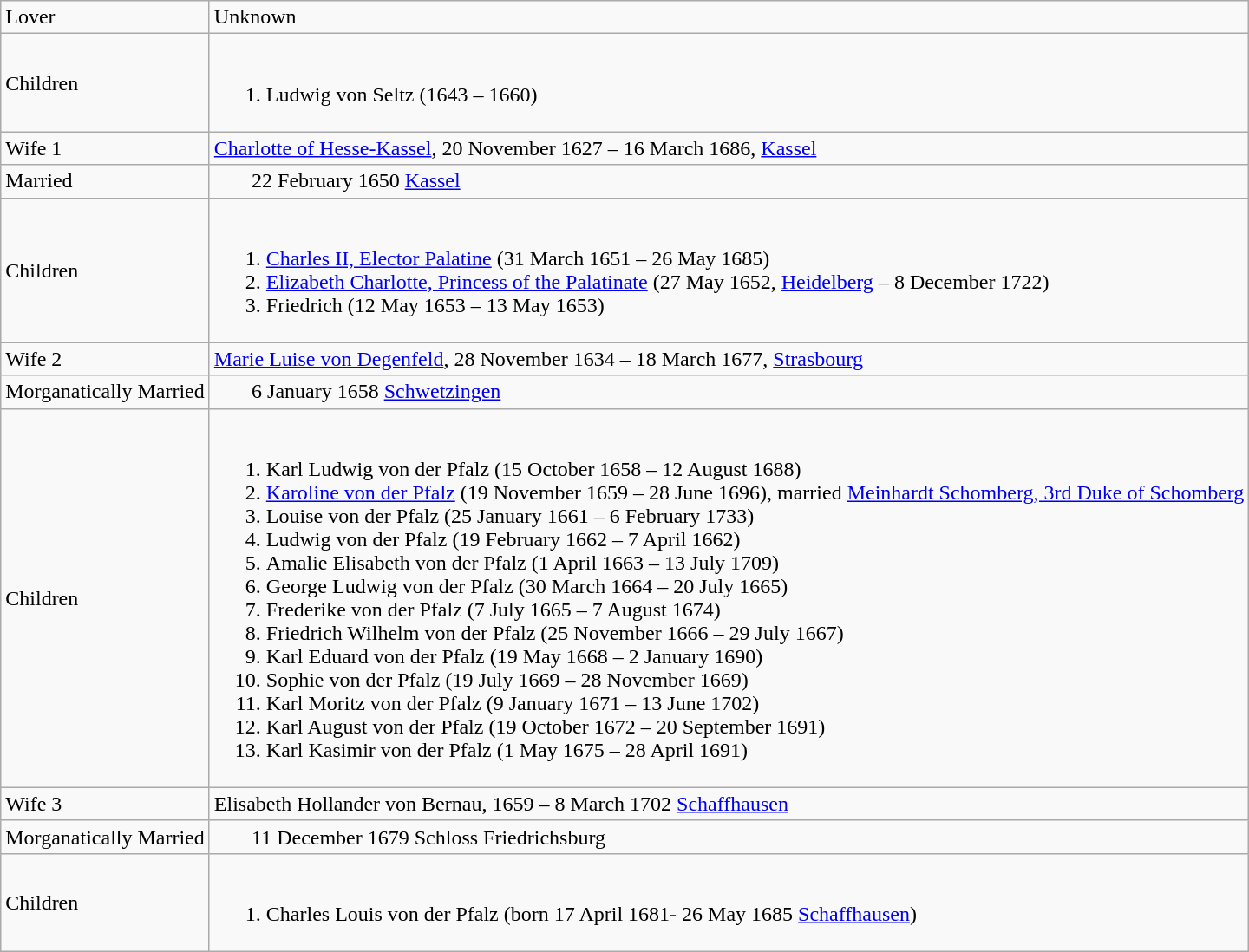<table class="wikitable">
<tr>
<td>Lover</td>
<td>Unknown</td>
</tr>
<tr>
<td>Children</td>
<td><br><ol><li>Ludwig von Seltz (1643 – 1660)</li></ol></td>
</tr>
<tr>
<td>Wife 1</td>
<td><a href='#'>Charlotte of Hesse-Kassel</a>, 20 November 1627 – 16 March 1686, <a href='#'>Kassel</a></td>
</tr>
<tr>
<td>Married</td>
<td style="padding-left:2em">22 February 1650 <a href='#'>Kassel</a></td>
</tr>
<tr>
<td>Children</td>
<td><br><ol><li><a href='#'>Charles II, Elector Palatine</a> (31 March 1651 – 26 May 1685)</li><li><a href='#'>Elizabeth Charlotte, Princess of the Palatinate</a> (27 May 1652, <a href='#'>Heidelberg</a> – 8 December 1722)</li><li>Friedrich (12 May 1653 – 13 May 1653)</li></ol></td>
</tr>
<tr>
<td>Wife 2</td>
<td><a href='#'>Marie Luise von Degenfeld</a>, 28 November 1634 – 18 March 1677, <a href='#'>Strasbourg</a></td>
</tr>
<tr>
<td>Morganatically Married</td>
<td style="padding-left:2em">6 January 1658 <a href='#'>Schwetzingen</a></td>
</tr>
<tr>
<td>Children</td>
<td><br><ol><li>Karl Ludwig von der Pfalz (15 October 1658 – 12 August 1688)</li><li><a href='#'>Karoline von der Pfalz</a> (19 November 1659 – 28 June 1696), married <a href='#'>Meinhardt Schomberg, 3rd Duke of Schomberg</a></li><li>Louise von der Pfalz (25 January 1661 – 6 February 1733)</li><li>Ludwig von der Pfalz (19 February 1662 – 7 April 1662)</li><li>Amalie Elisabeth von der Pfalz (1 April 1663 – 13 July 1709)</li><li>George Ludwig von der Pfalz (30 March 1664 – 20 July 1665)</li><li>Frederike von der Pfalz (7 July 1665 – 7 August 1674)</li><li>Friedrich Wilhelm von der Pfalz (25 November 1666 – 29 July 1667)</li><li>Karl Eduard von der Pfalz (19 May 1668 – 2 January 1690)</li><li>Sophie von der Pfalz (19 July 1669 – 28 November 1669)</li><li>Karl Moritz von der Pfalz (9 January 1671 – 13 June 1702)</li><li>Karl August von der Pfalz (19 October 1672 – 20 September 1691)</li><li>Karl Kasimir von der Pfalz (1 May 1675 – 28 April 1691)</li></ol></td>
</tr>
<tr>
<td>Wife 3</td>
<td>Elisabeth Hollander von Bernau, 1659 – 8 March 1702 <a href='#'>Schaffhausen</a></td>
</tr>
<tr>
<td>Morganatically Married</td>
<td style="padding-left:2em">11 December 1679 Schloss Friedrichsburg</td>
</tr>
<tr>
<td>Children</td>
<td><br><ol><li>Charles Louis von der Pfalz (born 17 April 1681- 26 May 1685 <a href='#'>Schaffhausen</a>)</li></ol></td>
</tr>
</table>
